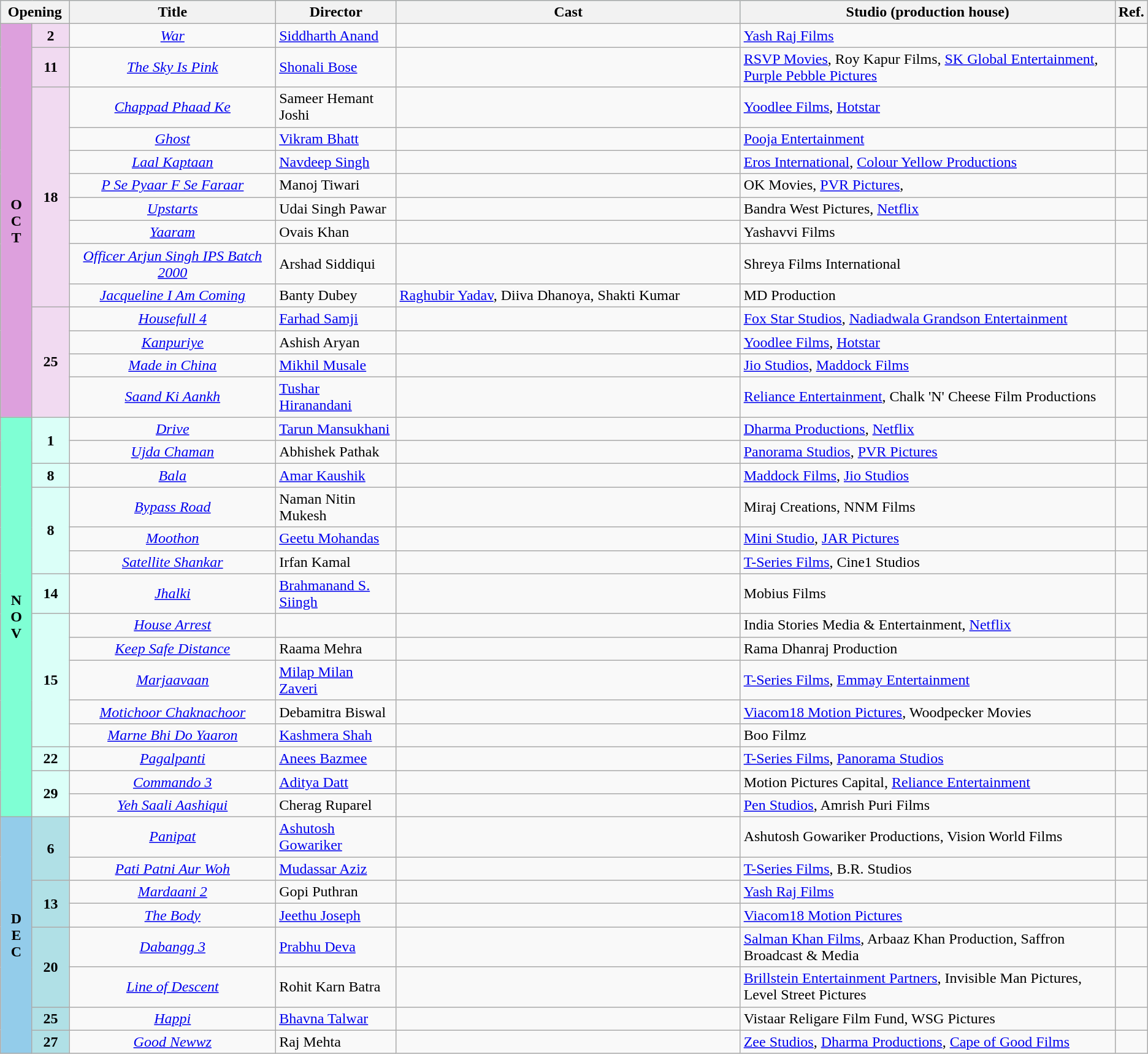<table class="wikitable">
<tr style="background:#b0e0e6; text-align:center;">
<th colspan="2" style="width:6%;"><strong>Opening</strong></th>
<th style="width:18%;"><strong>Title</strong></th>
<th style="width:10.5%;"><strong>Director</strong></th>
<th style="width:30%;"><strong>Cast</strong></th>
<th>Studio (production house)</th>
<th>Ref.</th>
</tr>
<tr>
<td rowspan="14" style="text-align:center; background:plum;"><strong>O<br>C<br>T</strong></td>
<td style="text-align:center; background:#f1daf1;"><strong>2</strong></td>
<td style="text-align:center;"><em><a href='#'>War</a></em></td>
<td><a href='#'>Siddharth Anand</a></td>
<td></td>
<td><a href='#'>Yash Raj Films</a></td>
<td></td>
</tr>
<tr>
<td style="text-align:center; background:#f1daf1;"><strong>11</strong></td>
<td style="text-align:center;"><em><a href='#'>The Sky Is Pink</a> </em></td>
<td><a href='#'>Shonali Bose</a></td>
<td></td>
<td><a href='#'>RSVP Movies</a>, Roy Kapur Films, <a href='#'>SK Global Entertainment</a>, <a href='#'>Purple Pebble Pictures</a></td>
<td></td>
</tr>
<tr>
<td rowspan="8" style="text-align:center;background:#f1daf1;"><strong>18</strong></td>
<td style="text-align:center;"><em><a href='#'>Chappad Phaad Ke</a> </em></td>
<td>Sameer Hemant Joshi</td>
<td></td>
<td><a href='#'>Yoodlee Films</a>, <a href='#'>Hotstar</a></td>
<td></td>
</tr>
<tr>
<td style="text-align:center;"><em><a href='#'>Ghost</a></em></td>
<td><a href='#'>Vikram Bhatt</a></td>
<td></td>
<td><a href='#'>Pooja Entertainment</a></td>
<td></td>
</tr>
<tr>
<td style="text-align:center;"><em><a href='#'>Laal Kaptaan</a></em></td>
<td><a href='#'>Navdeep Singh</a></td>
<td></td>
<td><a href='#'>Eros International</a>, <a href='#'>Colour Yellow Productions</a></td>
<td></td>
</tr>
<tr>
<td style="text-align:center;"><em><a href='#'>P Se Pyaar F Se Faraar</a> </em></td>
<td>Manoj Tiwari</td>
<td></td>
<td>OK Movies, <a href='#'>PVR Pictures</a>,</td>
<td></td>
</tr>
<tr>
<td style="text-align:center;"><em><a href='#'>Upstarts</a></em></td>
<td>Udai Singh Pawar</td>
<td></td>
<td>Bandra West Pictures, <a href='#'>Netflix</a></td>
<td></td>
</tr>
<tr>
<td style="text-align:center;"><em><a href='#'>Yaaram</a></em></td>
<td>Ovais Khan</td>
<td></td>
<td>Yashavvi Films</td>
<td></td>
</tr>
<tr>
<td style="text-align:center;"><em><a href='#'>Officer Arjun Singh IPS Batch 2000</a></em></td>
<td>Arshad Siddiqui</td>
<td></td>
<td>Shreya Films International</td>
<td></td>
</tr>
<tr>
<td style="text-align:center;"><em><a href='#'>Jacqueline I Am Coming</a></em></td>
<td>Banty Dubey</td>
<td><a href='#'>Raghubir Yadav</a>, Diiva Dhanoya, Shakti Kumar</td>
<td>MD Production</td>
<td></td>
</tr>
<tr>
<td rowspan="4" style="text-align:center;background:#f1daf1;"><strong>25</strong></td>
<td style="text-align:center;"><em><a href='#'>Housefull 4</a></em></td>
<td><a href='#'>Farhad Samji</a></td>
<td></td>
<td><a href='#'>Fox Star Studios</a>, <a href='#'>Nadiadwala Grandson Entertainment</a></td>
<td></td>
</tr>
<tr>
<td style="text-align:center;"><em><a href='#'>Kanpuriye</a></em></td>
<td>Ashish Aryan</td>
<td></td>
<td><a href='#'>Yoodlee Films</a>, <a href='#'>Hotstar</a></td>
<td></td>
</tr>
<tr>
<td style="text-align:center;"><em><a href='#'>Made in China</a></em></td>
<td><a href='#'>Mikhil Musale</a></td>
<td></td>
<td><a href='#'>Jio Studios</a>, <a href='#'>Maddock Films</a></td>
<td></td>
</tr>
<tr>
<td style="text-align:center;"><em><a href='#'>Saand Ki Aankh</a></em></td>
<td><a href='#'>Tushar Hiranandani</a></td>
<td></td>
<td><a href='#'>Reliance Entertainment</a>, Chalk 'N' Cheese Film Productions</td>
<td></td>
</tr>
<tr>
<td rowspan="15" style="text-align:center; background:#7FFFD4; textcolor:#000;"><strong>N<br>O<br>V</strong></td>
<td rowspan="2" style="text-align:center;background:#dbfff8;"><strong>1</strong></td>
<td style="text-align:center;"><em><a href='#'>Drive</a></em></td>
<td><a href='#'>Tarun Mansukhani</a></td>
<td></td>
<td><a href='#'>Dharma Productions</a>, <a href='#'>Netflix</a></td>
<td></td>
</tr>
<tr>
<td style="text-align:center;"><em><a href='#'>Ujda Chaman</a></em></td>
<td>Abhishek Pathak</td>
<td></td>
<td><a href='#'>Panorama Studios</a>, <a href='#'>PVR Pictures</a></td>
<td></td>
</tr>
<tr>
<td style="text-align:center; background:#dbfff8;"><strong>8</strong></td>
<td style="text-align:center;"><em><a href='#'>Bala</a></em></td>
<td><a href='#'>Amar Kaushik</a></td>
<td></td>
<td><a href='#'>Maddock Films</a>, <a href='#'>Jio Studios</a></td>
<td></td>
</tr>
<tr>
<td rowspan="3" style="text-align:center;background:#dbfff8;"><strong>8</strong></td>
<td style="text-align:center;"><em><a href='#'>Bypass Road</a></em></td>
<td>Naman Nitin Mukesh</td>
<td></td>
<td>Miraj Creations, NNM Films</td>
<td></td>
</tr>
<tr>
<td style="text-align:center;"><em><a href='#'>Moothon</a></em></td>
<td><a href='#'>Geetu Mohandas</a></td>
<td></td>
<td><a href='#'>Mini Studio</a>, <a href='#'>JAR Pictures</a></td>
<td></td>
</tr>
<tr>
<td style="text-align:center;"><em><a href='#'>Satellite Shankar</a></em></td>
<td>Irfan Kamal</td>
<td></td>
<td><a href='#'>T-Series Films</a>, Cine1 Studios</td>
<td></td>
</tr>
<tr>
<td style="text-align:center; background:#dbfff8;"><strong>14</strong></td>
<td style="text-align:center;"><em><a href='#'>Jhalki</a></em></td>
<td><a href='#'>Brahmanand S. Siingh</a></td>
<td></td>
<td>Mobius Films</td>
<td></td>
</tr>
<tr>
<td rowspan="5" style="text-align:center;background:#dbfff8;"><strong>15</strong></td>
<td style="text-align:center;"><em><a href='#'>House Arrest</a></em></td>
<td></td>
<td></td>
<td>India Stories Media & Entertainment, <a href='#'>Netflix</a></td>
<td></td>
</tr>
<tr>
<td style="text-align:center;"><em><a href='#'>Keep Safe Distance</a></em></td>
<td>Raama Mehra</td>
<td></td>
<td>Rama Dhanraj Production</td>
<td></td>
</tr>
<tr>
<td style="text-align:center;"><em><a href='#'>Marjaavaan</a></em></td>
<td><a href='#'>Milap Milan Zaveri</a></td>
<td></td>
<td><a href='#'>T-Series Films</a>, <a href='#'>Emmay Entertainment</a></td>
<td></td>
</tr>
<tr>
<td style="text-align:center;"><em><a href='#'>Motichoor Chaknachoor</a></em></td>
<td>Debamitra Biswal</td>
<td></td>
<td><a href='#'>Viacom18 Motion Pictures</a>, Woodpecker Movies</td>
<td></td>
</tr>
<tr>
<td style="text-align:center;"><em><a href='#'>Marne Bhi Do Yaaron</a></em></td>
<td><a href='#'>Kashmera Shah</a></td>
<td></td>
<td>Boo Filmz</td>
<td></td>
</tr>
<tr>
<td style="text-align:center;background:#dbfff8;"><strong>22</strong></td>
<td style="text-align:center;"><em><a href='#'>Pagalpanti</a></em></td>
<td><a href='#'>Anees Bazmee</a></td>
<td></td>
<td><a href='#'>T-Series Films</a>, <a href='#'>Panorama Studios</a></td>
<td></td>
</tr>
<tr>
<td rowspan="2" style="text-align:center;background:#dbfff8;"><strong>29</strong></td>
<td style="text-align:center;"><em><a href='#'>Commando 3</a></em></td>
<td><a href='#'>Aditya Datt</a></td>
<td></td>
<td>Motion Pictures Capital, <a href='#'>Reliance Entertainment</a></td>
<td></td>
</tr>
<tr>
<td style="text-align:center;"><em><a href='#'>Yeh Saali Aashiqui</a></em></td>
<td>Cherag Ruparel</td>
<td></td>
<td><a href='#'>Pen Studios</a>, Amrish Puri Films</td>
<td></td>
</tr>
<tr>
<td rowspan="8" style="text-align:center; background:#93CCEA; textcolor:#000;"><strong>D<br>E<br>C</strong></td>
<td rowspan="2" style="text-align:center;background:#B0E0E6;"><strong>6</strong></td>
<td style="text-align:center;"><em><a href='#'>Panipat</a></em></td>
<td><a href='#'>Ashutosh Gowariker</a></td>
<td></td>
<td>Ashutosh Gowariker Productions, Vision World Films</td>
<td></td>
</tr>
<tr>
<td style="text-align:center;"><em><a href='#'>Pati Patni Aur Woh</a></em></td>
<td><a href='#'>Mudassar Aziz</a></td>
<td></td>
<td><a href='#'>T-Series Films</a>, B.R. Studios</td>
<td></td>
</tr>
<tr>
<td rowspan="2" style="text-align:center;background:#B0E0E6;"><strong>13</strong></td>
<td style="text-align:center;"><em><a href='#'>Mardaani 2</a></em></td>
<td>Gopi Puthran</td>
<td></td>
<td><a href='#'>Yash Raj Films</a></td>
<td></td>
</tr>
<tr>
<td style="text-align:center;"><em><a href='#'>The Body</a></em></td>
<td><a href='#'>Jeethu Joseph</a></td>
<td></td>
<td><a href='#'>Viacom18 Motion Pictures</a></td>
<td></td>
</tr>
<tr>
<td rowspan="2" style="text-align:center; background:#b0e0e6;"><strong>20</strong></td>
<td style="text-align:center;"><em><a href='#'>Dabangg 3</a></em></td>
<td><a href='#'>Prabhu Deva</a></td>
<td></td>
<td><a href='#'>Salman Khan Films</a>, Arbaaz Khan Production, Saffron Broadcast & Media</td>
<td></td>
</tr>
<tr>
<td style="text-align:center;"><em><a href='#'>Line of Descent</a></em></td>
<td>Rohit Karn Batra</td>
<td></td>
<td><a href='#'>Brillstein Entertainment Partners</a>, Invisible Man Pictures, Level Street Pictures</td>
<td></td>
</tr>
<tr>
<td style="text-align:center;background:#B0E0E6;"><strong>25</strong></td>
<td style="text-align:center;"><em><a href='#'>Happi</a></em></td>
<td><a href='#'>Bhavna Talwar</a></td>
<td></td>
<td>Vistaar Religare Film Fund, WSG Pictures</td>
<td></td>
</tr>
<tr>
<td style="text-align:center; background:#b0e0e6;"><strong>27</strong></td>
<td style="text-align:center;"><em><a href='#'>Good Newwz</a></em></td>
<td>Raj Mehta</td>
<td></td>
<td><a href='#'>Zee Studios</a>, <a href='#'>Dharma Productions</a>, <a href='#'>Cape of Good Films</a></td>
<td></td>
</tr>
</table>
